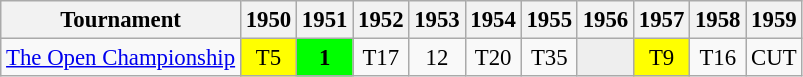<table class="wikitable" style="font-size:95%;text-align:center;">
<tr>
<th>Tournament</th>
<th>1950</th>
<th>1951</th>
<th>1952</th>
<th>1953</th>
<th>1954</th>
<th>1955</th>
<th>1956</th>
<th>1957</th>
<th>1958</th>
<th>1959</th>
</tr>
<tr>
<td align=left><a href='#'>The Open Championship</a></td>
<td style="background:yellow;">T5</td>
<td style="background:lime;"><strong>1</strong></td>
<td>T17</td>
<td>12</td>
<td>T20</td>
<td>T35</td>
<td style="background:#eeeeee;"></td>
<td style="background:yellow;">T9</td>
<td>T16</td>
<td>CUT</td>
</tr>
</table>
